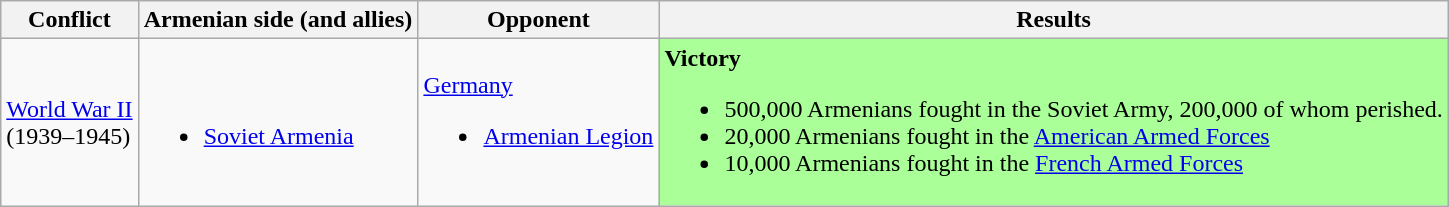<table class="wikitable">
<tr>
<th>Conflict</th>
<th>Armenian side (and allies)</th>
<th>Opponent</th>
<th>Results</th>
</tr>
<tr>
<td><a href='#'>World War II</a> <br> (1939–1945)</td>
<td><br><ul><li> <a href='#'>Soviet Armenia</a></li></ul></td>
<td> <a href='#'>Germany</a><br><ul><li> <a href='#'>Armenian Legion</a></li></ul></td>
<td style="background:#AF9"><strong>Victory</strong><br><ul><li>500,000 Armenians fought in the Soviet Army, 200,000 of whom perished.</li><li>20,000 Armenians fought in the <a href='#'>American Armed Forces</a></li><li>10,000 Armenians fought in the <a href='#'>French Armed Forces</a></li></ul></td>
</tr>
</table>
